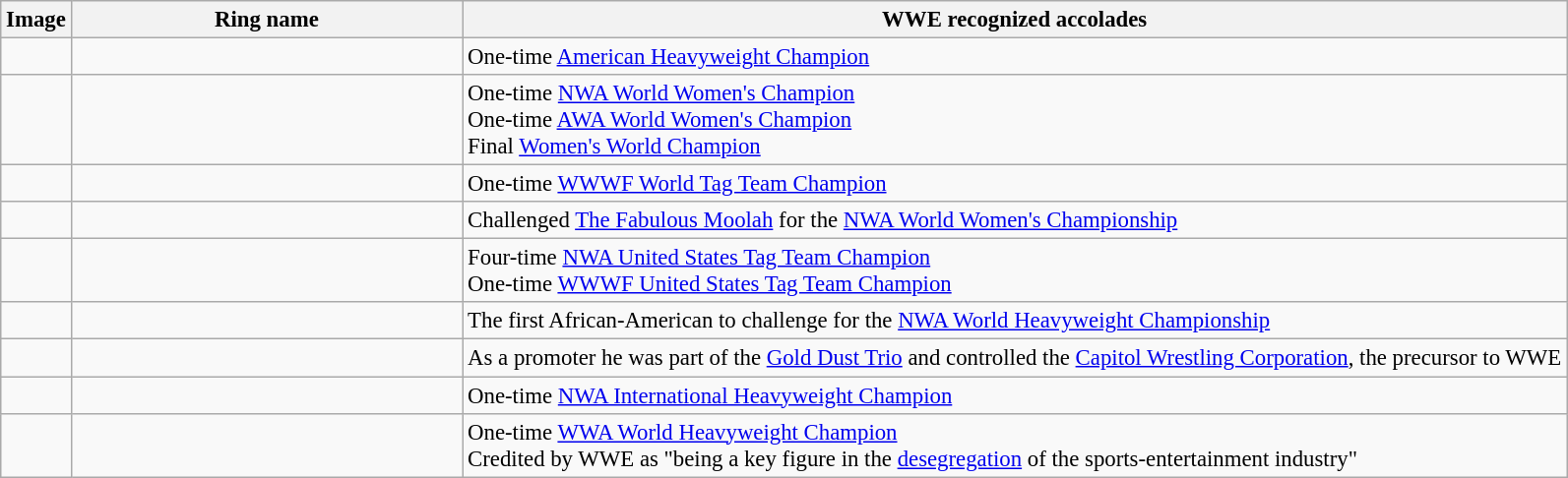<table class="wikitable sortable" style="font-size: 95%">
<tr>
<th class="unsortable">Image</th>
<th style="width:25%;">Ring name<br></th>
<th class="unsortable">WWE recognized accolades</th>
</tr>
<tr>
<td></td>
<td><br></td>
<td>One-time <a href='#'>American Heavyweight Champion</a></td>
</tr>
<tr>
<td></td>
<td><br></td>
<td>One-time <a href='#'>NWA World Women's Champion</a><br>One-time <a href='#'>AWA World Women's Champion</a><br>Final <a href='#'>Women's World Champion</a></td>
</tr>
<tr>
<td></td>
<td><br></td>
<td>One-time <a href='#'>WWWF World Tag Team Champion</a></td>
</tr>
<tr>
<td></td>
<td><br></td>
<td>Challenged <a href='#'>The Fabulous Moolah</a> for the <a href='#'>NWA World Women's Championship</a></td>
</tr>
<tr>
<td></td>
<td><br></td>
<td>Four-time <a href='#'>NWA United States Tag Team Champion</a><br>One-time <a href='#'>WWWF United States Tag Team Champion</a></td>
</tr>
<tr>
<td></td>
<td><br></td>
<td>The first African-American to challenge for the <a href='#'>NWA World Heavyweight Championship</a></td>
</tr>
<tr>
<td></td>
<td></td>
<td>As a promoter he was part of the <a href='#'>Gold Dust Trio</a> and controlled the <a href='#'>Capitol Wrestling Corporation</a>, the precursor to WWE</td>
</tr>
<tr>
<td></td>
<td><br></td>
<td>One-time <a href='#'>NWA International Heavyweight Champion</a></td>
</tr>
<tr>
<td></td>
<td><br></td>
<td>One-time <a href='#'>WWA World Heavyweight Champion</a><br>Credited by WWE as "being a key figure in the <a href='#'>desegregation</a> of the sports-entertainment industry"</td>
</tr>
</table>
